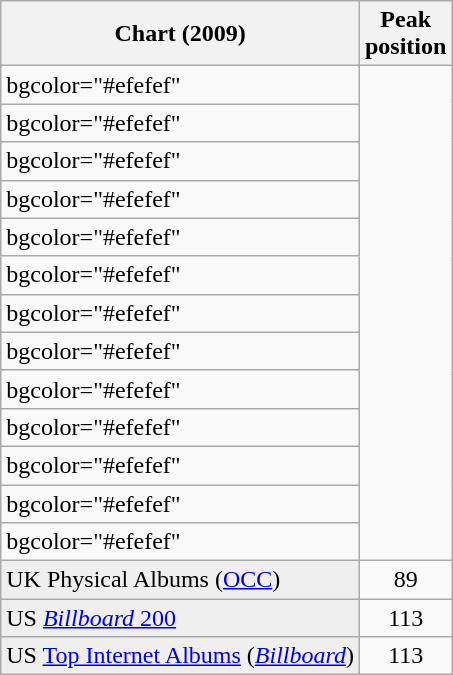<table class="wikitable sortable plainrowheaders">
<tr>
<th>Chart (2009)</th>
<th>Peak<br>position</th>
</tr>
<tr>
<td>bgcolor="#efefef" </td>
</tr>
<tr>
<td>bgcolor="#efefef" </td>
</tr>
<tr>
<td>bgcolor="#efefef" </td>
</tr>
<tr>
<td>bgcolor="#efefef" </td>
</tr>
<tr>
<td>bgcolor="#efefef" </td>
</tr>
<tr>
<td>bgcolor="#efefef" </td>
</tr>
<tr>
<td>bgcolor="#efefef" </td>
</tr>
<tr>
<td>bgcolor="#efefef" </td>
</tr>
<tr>
<td>bgcolor="#efefef" </td>
</tr>
<tr>
<td>bgcolor="#efefef" </td>
</tr>
<tr>
<td>bgcolor="#efefef" </td>
</tr>
<tr>
<td>bgcolor="#efefef" </td>
</tr>
<tr>
<td>bgcolor="#efefef" </td>
</tr>
<tr>
<td bgcolor="#efefef">UK Physical Albums (<a href='#'>OCC</a>)</td>
<td align="center">89</td>
</tr>
<tr>
<td bgcolor="#efefef">US <a href='#'><em>Billboard</em> 200</a></td>
<td align="center">113</td>
</tr>
<tr>
<td bgcolor="#efefef">US <a href='#'>Top Internet Albums</a> (<a href='#'><em>Billboard</em></a>)</td>
<td align="center">113</td>
</tr>
</table>
